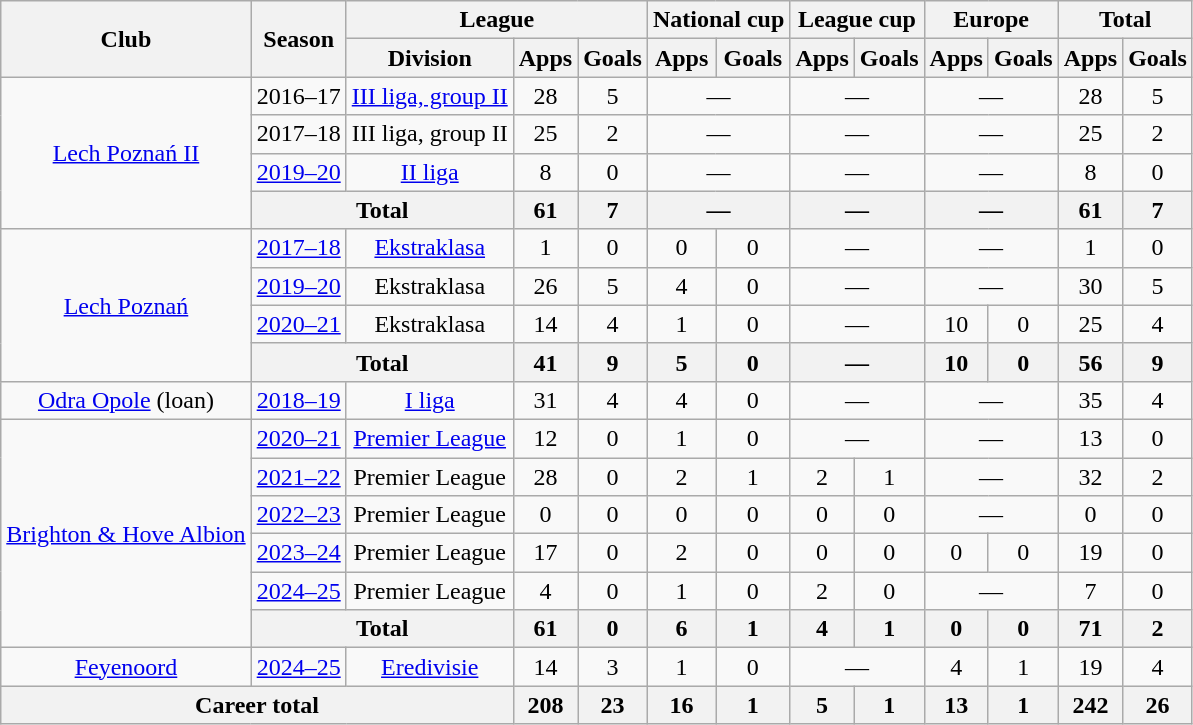<table class="wikitable" style="text-align:center">
<tr>
<th rowspan="2">Club</th>
<th rowspan="2">Season</th>
<th colspan="3">League</th>
<th colspan="2">National cup</th>
<th colspan="2">League cup</th>
<th colspan="2">Europe</th>
<th colspan="2">Total</th>
</tr>
<tr>
<th>Division</th>
<th>Apps</th>
<th>Goals</th>
<th>Apps</th>
<th>Goals</th>
<th>Apps</th>
<th>Goals</th>
<th>Apps</th>
<th>Goals</th>
<th>Apps</th>
<th>Goals</th>
</tr>
<tr>
<td rowspan="4"><a href='#'>Lech Poznań II</a></td>
<td>2016–17</td>
<td><a href='#'>III liga, group II</a></td>
<td>28</td>
<td>5</td>
<td colspan="2">—</td>
<td colspan="2">—</td>
<td colspan="2">—</td>
<td>28</td>
<td>5</td>
</tr>
<tr>
<td>2017–18</td>
<td>III liga, group II</td>
<td>25</td>
<td>2</td>
<td colspan="2">—</td>
<td colspan="2">—</td>
<td colspan="2">—</td>
<td>25</td>
<td>2</td>
</tr>
<tr>
<td><a href='#'>2019–20</a></td>
<td><a href='#'>II liga</a></td>
<td>8</td>
<td>0</td>
<td colspan="2">—</td>
<td colspan="2">—</td>
<td colspan="2">—</td>
<td>8</td>
<td>0</td>
</tr>
<tr>
<th colspan="2">Total</th>
<th>61</th>
<th>7</th>
<th colspan="2">—</th>
<th colspan="2">—</th>
<th colspan="2">—</th>
<th>61</th>
<th>7</th>
</tr>
<tr>
<td rowspan="4"><a href='#'>Lech Poznań</a></td>
<td><a href='#'>2017–18</a></td>
<td><a href='#'>Ekstraklasa</a></td>
<td>1</td>
<td>0</td>
<td>0</td>
<td>0</td>
<td colspan="2">—</td>
<td colspan="2">—</td>
<td>1</td>
<td>0</td>
</tr>
<tr>
<td><a href='#'>2019–20</a></td>
<td>Ekstraklasa</td>
<td>26</td>
<td>5</td>
<td>4</td>
<td>0</td>
<td colspan="2">—</td>
<td colspan="2">—</td>
<td>30</td>
<td>5</td>
</tr>
<tr>
<td><a href='#'>2020–21</a></td>
<td>Ekstraklasa</td>
<td>14</td>
<td>4</td>
<td>1</td>
<td>0</td>
<td colspan="2">—</td>
<td>10</td>
<td>0</td>
<td>25</td>
<td>4</td>
</tr>
<tr>
<th colspan="2">Total</th>
<th>41</th>
<th>9</th>
<th>5</th>
<th>0</th>
<th colspan="2">—</th>
<th>10</th>
<th>0</th>
<th>56</th>
<th>9</th>
</tr>
<tr>
<td><a href='#'>Odra Opole</a> (loan)</td>
<td><a href='#'>2018–19</a></td>
<td><a href='#'>I liga</a></td>
<td>31</td>
<td>4</td>
<td>4</td>
<td>0</td>
<td colspan="2">—</td>
<td colspan="2">—</td>
<td>35</td>
<td>4</td>
</tr>
<tr>
<td rowspan="6"><a href='#'>Brighton & Hove Albion</a></td>
<td><a href='#'>2020–21</a></td>
<td><a href='#'>Premier League</a></td>
<td>12</td>
<td>0</td>
<td>1</td>
<td>0</td>
<td colspan="2">—</td>
<td colspan="2">—</td>
<td>13</td>
<td>0</td>
</tr>
<tr>
<td><a href='#'>2021–22</a></td>
<td>Premier League</td>
<td>28</td>
<td>0</td>
<td>2</td>
<td>1</td>
<td>2</td>
<td>1</td>
<td colspan="2">—</td>
<td>32</td>
<td>2</td>
</tr>
<tr>
<td><a href='#'>2022–23</a></td>
<td>Premier League</td>
<td>0</td>
<td>0</td>
<td>0</td>
<td>0</td>
<td>0</td>
<td>0</td>
<td colspan="2">—</td>
<td>0</td>
<td>0</td>
</tr>
<tr>
<td><a href='#'>2023–24</a></td>
<td>Premier League</td>
<td>17</td>
<td>0</td>
<td>2</td>
<td>0</td>
<td>0</td>
<td>0</td>
<td>0</td>
<td>0</td>
<td>19</td>
<td>0</td>
</tr>
<tr>
<td><a href='#'>2024–25</a></td>
<td>Premier League</td>
<td>4</td>
<td>0</td>
<td>1</td>
<td>0</td>
<td>2</td>
<td>0</td>
<td colspan="2">—</td>
<td>7</td>
<td>0</td>
</tr>
<tr>
<th colspan="2">Total</th>
<th>61</th>
<th>0</th>
<th>6</th>
<th>1</th>
<th>4</th>
<th>1</th>
<th>0</th>
<th>0</th>
<th>71</th>
<th>2</th>
</tr>
<tr>
<td><a href='#'>Feyenoord</a></td>
<td><a href='#'>2024–25</a></td>
<td><a href='#'>Eredivisie</a></td>
<td>14</td>
<td>3</td>
<td>1</td>
<td>0</td>
<td colspan="2">—</td>
<td>4</td>
<td>1</td>
<td>19</td>
<td>4</td>
</tr>
<tr>
<th colspan="3">Career total</th>
<th>208</th>
<th>23</th>
<th>16</th>
<th>1</th>
<th>5</th>
<th>1</th>
<th>13</th>
<th>1</th>
<th>242</th>
<th>26</th>
</tr>
</table>
